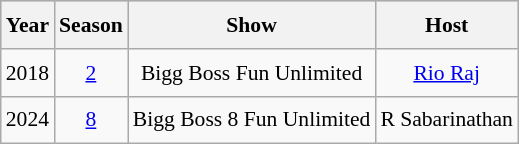<table class="wikitable sortable" style="text-align:center;font-size: 90%; line-height:25px; width:auto;">
<tr bgcolor="#CCCCCC" align="center">
<th>Year</th>
<th>Season</th>
<th>Show</th>
<th>Host</th>
</tr>
<tr>
<td>2018</td>
<td><a href='#'>2</a></td>
<td>Bigg Boss Fun Unlimited</td>
<td><a href='#'>Rio Raj</a></td>
</tr>
<tr>
<td>2024</td>
<td><a href='#'>8</a></td>
<td>Bigg Boss 8 Fun Unlimited</td>
<td>R Sabarinathan</td>
</tr>
</table>
